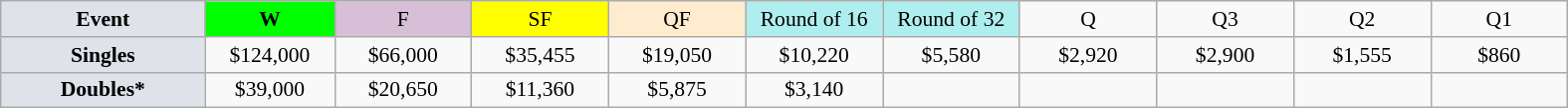<table class=wikitable style=font-size:90%;text-align:center>
<tr>
<td style="width:130px; background:#dfe2e9;"><strong>Event</strong></td>
<td style="width:80px; background:lime;"><strong>W</strong></td>
<td style="width:85px; background:thistle;">F</td>
<td style="width:85px; background:#ff0;">SF</td>
<td style="width:85px; background:#ffebcd;">QF</td>
<td style="width:85px; background:#afeeee;">Round of 16</td>
<td style="width:85px; background:#afeeee;">Round of 32</td>
<td width=85>Q</td>
<td width=85>Q3</td>
<td width=85>Q2</td>
<td width=85>Q1</td>
</tr>
<tr>
<td style="background:#dfe2e9;"><strong>Singles</strong></td>
<td>$124,000</td>
<td>$66,000</td>
<td>$35,455</td>
<td>$19,050</td>
<td>$10,220</td>
<td>$5,580</td>
<td>$2,920</td>
<td>$2,900</td>
<td>$1,555</td>
<td>$860</td>
</tr>
<tr>
<td style="background:#dfe2e9;"><strong>Doubles*</strong></td>
<td>$39,000</td>
<td>$20,650</td>
<td>$11,360</td>
<td>$5,875</td>
<td>$3,140</td>
<td></td>
<td></td>
<td></td>
<td></td>
<td></td>
</tr>
</table>
